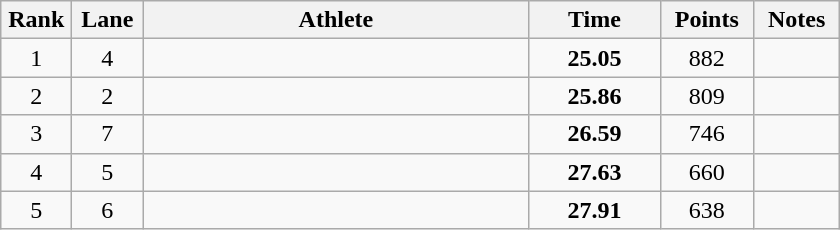<table class="wikitable" style="text-align:center">
<tr>
<th width=40>Rank</th>
<th width=40>Lane</th>
<th width=250>Athlete</th>
<th width=80>Time</th>
<th width=55>Points</th>
<th width=50>Notes</th>
</tr>
<tr>
<td>1</td>
<td>4</td>
<td align=left></td>
<td><strong>25.05</strong></td>
<td>882</td>
<td></td>
</tr>
<tr>
<td>2</td>
<td>2</td>
<td align=left></td>
<td><strong>25.86</strong></td>
<td>809</td>
<td></td>
</tr>
<tr>
<td>3</td>
<td>7</td>
<td align=left></td>
<td><strong>26.59</strong></td>
<td>746</td>
<td></td>
</tr>
<tr>
<td>4</td>
<td>5</td>
<td align=left></td>
<td><strong>27.63</strong></td>
<td>660</td>
<td></td>
</tr>
<tr>
<td>5</td>
<td>6</td>
<td align=left></td>
<td><strong>27.91</strong></td>
<td>638</td>
<td></td>
</tr>
</table>
